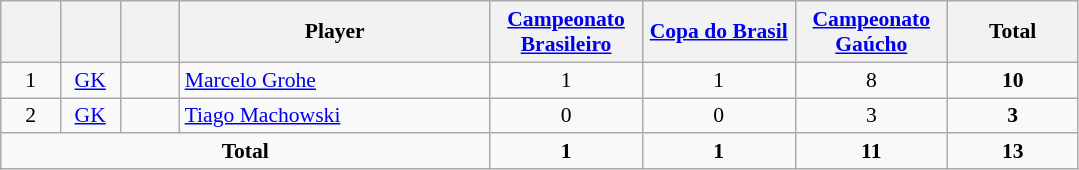<table class="wikitable" style="text-align:center; font-size:90%">
<tr>
<th width="33"></th>
<th width="33"></th>
<th width="33"></th>
<th width="200">Player</th>
<th width="95"><a href='#'>Campeonato Brasileiro</a></th>
<th width="95"><a href='#'>Copa do Brasil</a></th>
<th width="95"><a href='#'>Campeonato Gaúcho</a></th>
<th width="80">Total</th>
</tr>
<tr>
<td>1</td>
<td><a href='#'>GK</a></td>
<td></td>
<td align=left><a href='#'>Marcelo Grohe</a></td>
<td>1</td>
<td>1</td>
<td>8</td>
<td><strong>10</strong></td>
</tr>
<tr>
<td>2</td>
<td><a href='#'>GK</a></td>
<td></td>
<td align=left><a href='#'>Tiago Machowski</a></td>
<td>0</td>
<td>0</td>
<td>3</td>
<td><strong>3</strong></td>
</tr>
<tr>
<td colspan=4><strong>Total</strong></td>
<td><strong>1</strong></td>
<td><strong>1</strong></td>
<td><strong>11</strong></td>
<td><strong>13</strong></td>
</tr>
</table>
